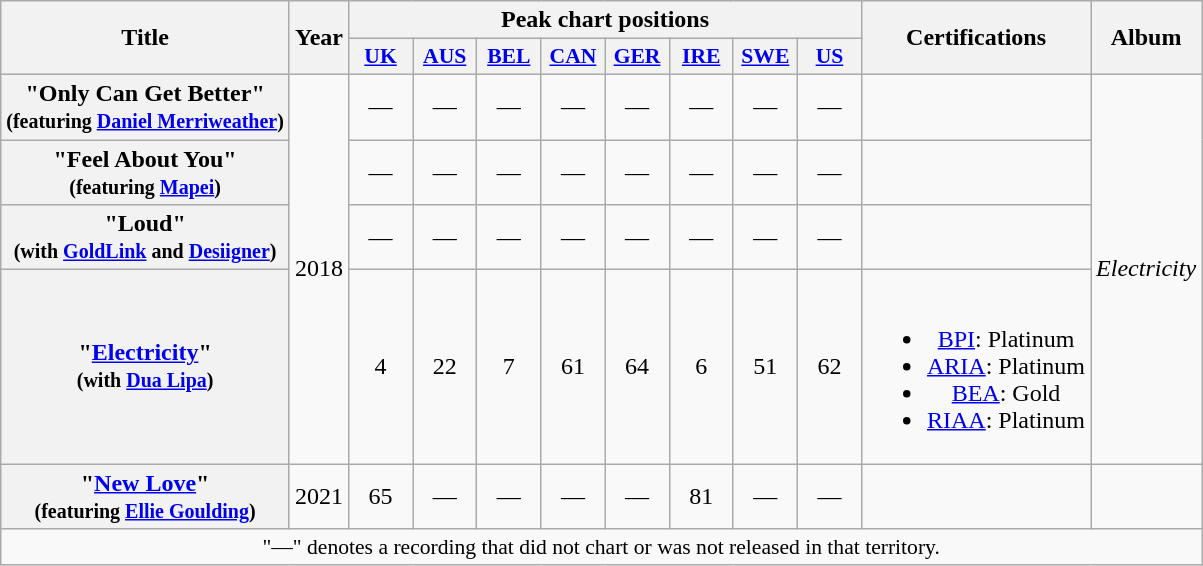<table class="wikitable plainrowheaders" style="text-align:center">
<tr>
<th rowspan="2">Title</th>
<th rowspan="2">Year</th>
<th colspan="8">Peak chart positions</th>
<th rowspan="2">Certifications</th>
<th rowspan="2">Album</th>
</tr>
<tr>
<th scope="col" style="width:2.5em;font-size:90%;"><a href='#'>UK</a><br></th>
<th scope="col" style="width:2.5em;font-size:90%;"><a href='#'>AUS</a><br></th>
<th scope="col" style="width:2.5em;font-size:90%;"><a href='#'>BEL</a><br></th>
<th scope="col" style="width:2.5em;font-size:90%;"><a href='#'>CAN</a><br></th>
<th scope="col" style="width:2.5em;font-size:90%;"><a href='#'>GER</a><br></th>
<th scope="col" style="width:2.5em;font-size:90%;"><a href='#'>IRE</a><br></th>
<th scope="col" style="width:2.5em;font-size:90%;"><a href='#'>SWE</a><br></th>
<th scope="col" style="width:2.5em;font-size:90%;"><a href='#'>US</a><br></th>
</tr>
<tr>
<th scope="row">"Only Can Get Better"<br><small>(featuring <a href='#'>Daniel Merriweather</a>)</small></th>
<td rowspan="4">2018</td>
<td>—</td>
<td>—</td>
<td>—</td>
<td>—</td>
<td>—</td>
<td>—</td>
<td>—</td>
<td>—</td>
<td></td>
<td rowspan="4"><em>Electricity</em></td>
</tr>
<tr>
<th scope="row">"Feel About You"<br><small>(featuring <a href='#'>Mapei</a>)</small></th>
<td>—</td>
<td>—</td>
<td>—</td>
<td>—</td>
<td>—</td>
<td>—</td>
<td>—</td>
<td>—</td>
<td></td>
</tr>
<tr>
<th scope="row">"Loud"<br><small>(with <a href='#'>GoldLink</a> and <a href='#'>Desiigner</a>)</small></th>
<td>—</td>
<td>—</td>
<td>—</td>
<td>—</td>
<td>—</td>
<td>—</td>
<td>—</td>
<td>—</td>
<td></td>
</tr>
<tr>
<th scope="row">"<a href='#'>Electricity</a>"<br><small>(with <a href='#'>Dua Lipa</a>)</small></th>
<td>4</td>
<td>22</td>
<td>7</td>
<td>61</td>
<td>64</td>
<td>6</td>
<td>51</td>
<td>62</td>
<td><br><ul><li><a href='#'>BPI</a>: Platinum</li><li><a href='#'>ARIA</a>: Platinum</li><li><a href='#'>BEA</a>: Gold</li><li><a href='#'>RIAA</a>: Platinum</li></ul></td>
</tr>
<tr>
<th scope="row">"<a href='#'>New Love</a>" <br><small>(featuring <a href='#'>Ellie Goulding</a>)</small></th>
<td>2021</td>
<td>65</td>
<td>—</td>
<td>—</td>
<td>—</td>
<td>—</td>
<td>81<br></td>
<td>—</td>
<td>—</td>
<td></td>
<td></td>
</tr>
<tr>
<td colspan="12" style="font-size:90%">"—" denotes a recording that did not chart or was not released in that territory.</td>
</tr>
</table>
